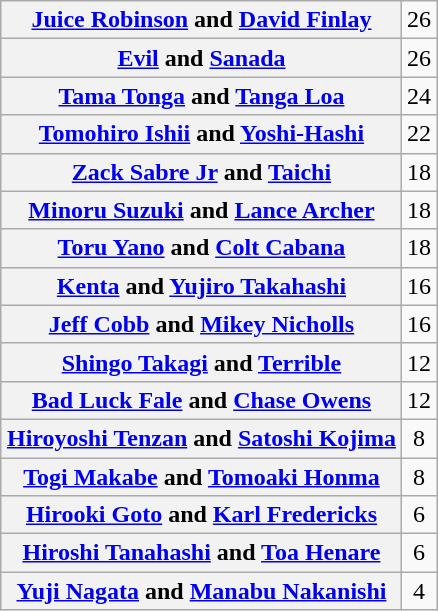<table class="wikitable" style="margin: 1em auto 1em auto;text-align:center">
<tr>
<th><a href='#'>Juice Robinson</a> and <a href='#'>David Finlay</a></th>
<td>26</td>
</tr>
<tr>
<th><a href='#'>Evil</a> and <a href='#'>Sanada</a></th>
<td>26</td>
</tr>
<tr>
<th><a href='#'>Tama Tonga</a> and <a href='#'>Tanga Loa</a></th>
<td>24</td>
</tr>
<tr>
<th><a href='#'>Tomohiro Ishii</a> and <a href='#'>Yoshi-Hashi</a></th>
<td>22</td>
</tr>
<tr>
<th><a href='#'>Zack Sabre Jr</a> and <a href='#'>Taichi</a></th>
<td>18</td>
</tr>
<tr>
<th><a href='#'>Minoru Suzuki</a> and <a href='#'>Lance Archer</a></th>
<td>18</td>
</tr>
<tr>
<th><a href='#'>Toru Yano</a> and <a href='#'>Colt Cabana</a></th>
<td>18</td>
</tr>
<tr>
<th><a href='#'>Kenta</a> and <a href='#'>Yujiro Takahashi</a></th>
<td>16</td>
</tr>
<tr>
<th><a href='#'>Jeff Cobb</a> and <a href='#'>Mikey Nicholls</a></th>
<td>16</td>
</tr>
<tr>
<th><a href='#'>Shingo Takagi</a> and <a href='#'>Terrible</a></th>
<td>12</td>
</tr>
<tr>
<th><a href='#'>Bad Luck Fale</a> and <a href='#'>Chase Owens</a></th>
<td>12</td>
</tr>
<tr>
<th><a href='#'>Hiroyoshi Tenzan</a> and <a href='#'>Satoshi Kojima</a></th>
<td>8</td>
</tr>
<tr>
<th><a href='#'>Togi Makabe</a> and <a href='#'>Tomoaki Honma</a></th>
<td>8</td>
</tr>
<tr>
<th><a href='#'>Hirooki Goto</a> and <a href='#'>Karl Fredericks</a></th>
<td>6</td>
</tr>
<tr>
<th><a href='#'>Hiroshi Tanahashi</a> and <a href='#'>Toa Henare</a></th>
<td>6</td>
</tr>
<tr>
<th><a href='#'>Yuji Nagata</a> and <a href='#'>Manabu Nakanishi</a></th>
<td>4</td>
</tr>
</table>
